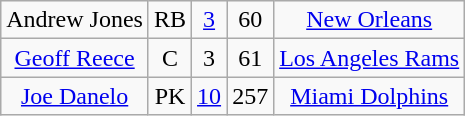<table class=wikitable style="text-align:center">
<tr>
<td>Andrew Jones</td>
<td>RB</td>
<td><a href='#'>3</a></td>
<td>60</td>
<td><a href='#'>New Orleans</a></td>
</tr>
<tr>
<td><a href='#'>Geoff Reece</a></td>
<td>C</td>
<td>3</td>
<td>61</td>
<td><a href='#'>Los Angeles Rams</a></td>
</tr>
<tr>
<td><a href='#'>Joe Danelo</a></td>
<td>PK</td>
<td><a href='#'>10</a></td>
<td>257</td>
<td><a href='#'>Miami Dolphins</a></td>
</tr>
</table>
